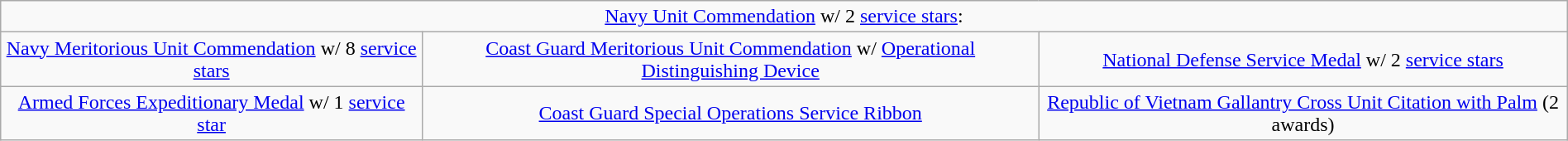<table style="margin: 1em auto; text-align: center;" class="wikitable">
<tr>
<td colspan="6"><a href='#'>Navy Unit Commendation</a> w/ 2 <a href='#'>service stars</a>:</td>
</tr>
<tr>
<td colspan="2"><a href='#'>Navy Meritorious Unit Commendation</a> w/ 8 <a href='#'>service stars</a></td>
<td colspan="2"><a href='#'>Coast Guard Meritorious Unit Commendation</a> w/ <a href='#'>Operational Distinguishing Device</a></td>
<td colspan="2"><a href='#'>National Defense Service Medal</a> w/ 2 <a href='#'>service stars</a></td>
</tr>
<tr>
<td colspan="2"><a href='#'>Armed Forces Expeditionary Medal</a> w/ 1 <a href='#'>service star</a></td>
<td colspan="2"><a href='#'>Coast Guard Special Operations Service Ribbon</a></td>
<td colspan="2"><a href='#'>Republic of Vietnam Gallantry Cross Unit Citation with Palm</a> (2 awards)</td>
</tr>
</table>
